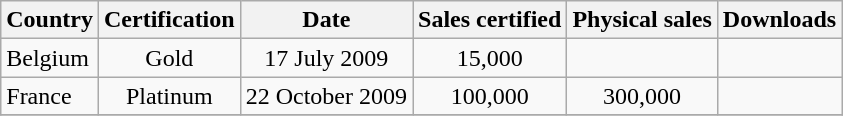<table class="wikitable sortable">
<tr>
<th>Country</th>
<th>Certification</th>
<th>Date</th>
<th>Sales certified</th>
<th>Physical sales</th>
<th>Downloads</th>
</tr>
<tr>
<td>Belgium</td>
<td align="center">Gold</td>
<td align="center">17 July 2009</td>
<td align="center">15,000</td>
<td align="center"></td>
<td align="center"></td>
</tr>
<tr>
<td>France</td>
<td align="center">Platinum</td>
<td align="center">22 October 2009</td>
<td align="center">100,000</td>
<td align="center">300,000</td>
<td align="center"></td>
</tr>
<tr>
</tr>
</table>
